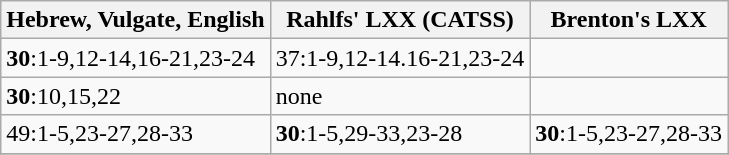<table class=wikitable>
<tr>
<th>Hebrew, Vulgate, English</th>
<th>Rahlfs' LXX (CATSS)</th>
<th>Brenton's LXX</th>
</tr>
<tr>
<td><strong>30</strong>:1-9,12-14,16-21,23-24</td>
<td>37:1-9,12-14.16-21,23-24</td>
<td></td>
</tr>
<tr>
<td><strong>30</strong>:10,15,22</td>
<td>none</td>
<td></td>
</tr>
<tr>
<td>49:1-5,23-27,28-33</td>
<td><strong>30</strong>:1-5,29-33,23-28</td>
<td><strong>30</strong>:1-5,23-27,28-33</td>
</tr>
<tr>
</tr>
</table>
